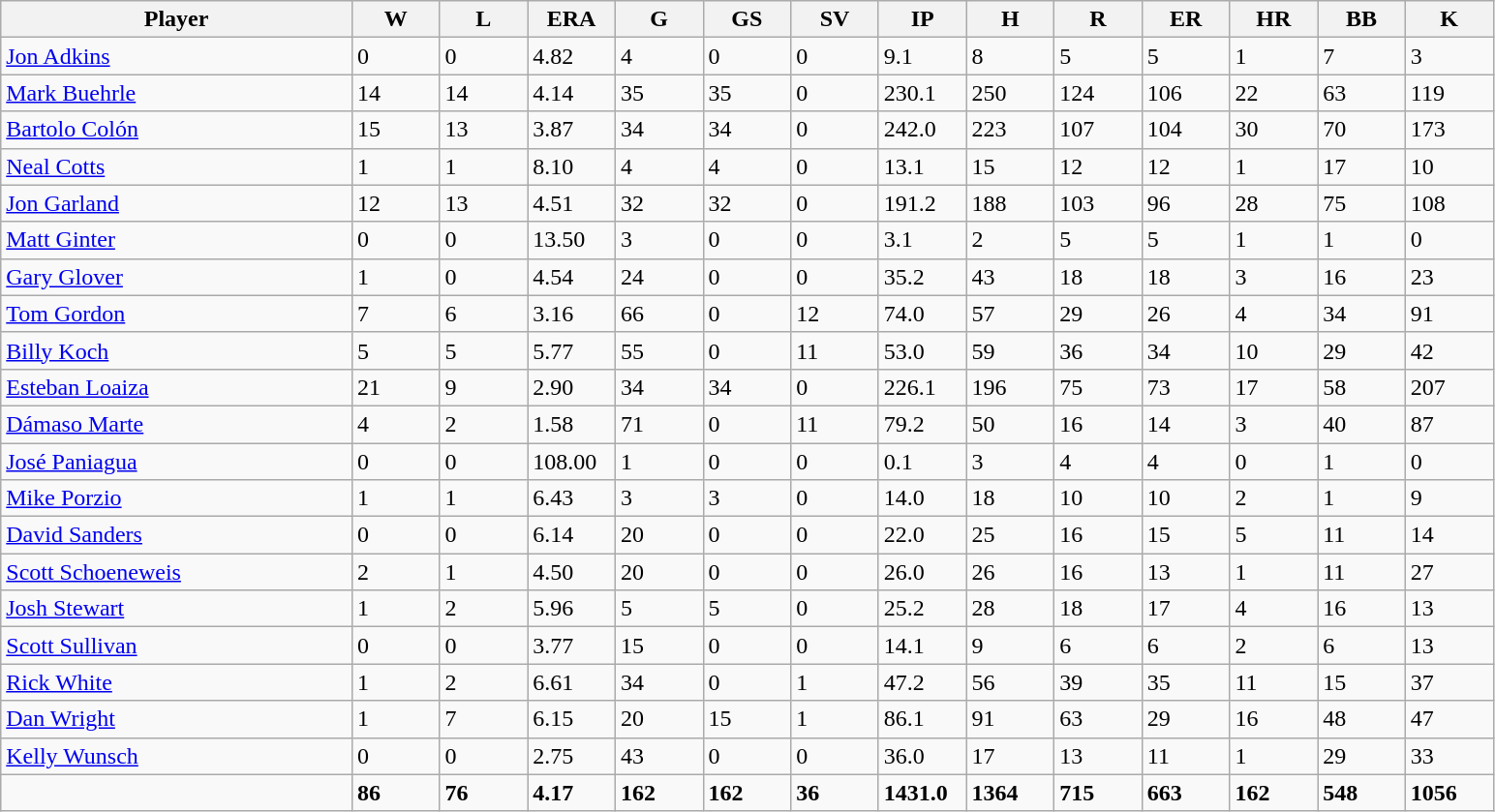<table class="wikitable sortable">
<tr>
<th bgcolor="#DDDDFF" width="20%">Player</th>
<th bgcolor="#DDDDFF" width="5%">W</th>
<th bgcolor="#DDDDFF" width="5%">L</th>
<th bgcolor="#DDDDFF" width="5%">ERA</th>
<th bgcolor="#DDDDFF" width="5%">G</th>
<th bgcolor="#DDDDFF" width="5%">GS</th>
<th bgcolor="#DDDDFF" width="5%">SV</th>
<th bgcolor="#DDDDFF" width="5%">IP</th>
<th bgcolor="#DDDDFF" width="5%">H</th>
<th bgcolor="#DDDDFF" width="5%">R</th>
<th bgcolor="#DDDDFF" width="5%">ER</th>
<th bgcolor="#DDDDFF" width="5%">HR</th>
<th bgcolor="#DDDDFF" width="5%">BB</th>
<th bgcolor="#DDDDFF" width="5%">K</th>
</tr>
<tr>
<td><a href='#'>Jon Adkins</a></td>
<td>0</td>
<td>0</td>
<td>4.82</td>
<td>4</td>
<td>0</td>
<td>0</td>
<td>9.1</td>
<td>8</td>
<td>5</td>
<td>5</td>
<td>1</td>
<td>7</td>
<td>3</td>
</tr>
<tr>
<td><a href='#'>Mark Buehrle</a></td>
<td>14</td>
<td>14</td>
<td>4.14</td>
<td>35</td>
<td>35</td>
<td>0</td>
<td>230.1</td>
<td>250</td>
<td>124</td>
<td>106</td>
<td>22</td>
<td>63</td>
<td>119</td>
</tr>
<tr>
<td><a href='#'>Bartolo Colón</a></td>
<td>15</td>
<td>13</td>
<td>3.87</td>
<td>34</td>
<td>34</td>
<td>0</td>
<td>242.0</td>
<td>223</td>
<td>107</td>
<td>104</td>
<td>30</td>
<td>70</td>
<td>173</td>
</tr>
<tr>
<td><a href='#'>Neal Cotts</a></td>
<td>1</td>
<td>1</td>
<td>8.10</td>
<td>4</td>
<td>4</td>
<td>0</td>
<td>13.1</td>
<td>15</td>
<td>12</td>
<td>12</td>
<td>1</td>
<td>17</td>
<td>10</td>
</tr>
<tr>
<td><a href='#'>Jon Garland</a></td>
<td>12</td>
<td>13</td>
<td>4.51</td>
<td>32</td>
<td>32</td>
<td>0</td>
<td>191.2</td>
<td>188</td>
<td>103</td>
<td>96</td>
<td>28</td>
<td>75</td>
<td>108</td>
</tr>
<tr>
<td><a href='#'>Matt Ginter</a></td>
<td>0</td>
<td>0</td>
<td>13.50</td>
<td>3</td>
<td>0</td>
<td>0</td>
<td>3.1</td>
<td>2</td>
<td>5</td>
<td>5</td>
<td>1</td>
<td>1</td>
<td>0</td>
</tr>
<tr>
<td><a href='#'>Gary Glover</a></td>
<td>1</td>
<td>0</td>
<td>4.54</td>
<td>24</td>
<td>0</td>
<td>0</td>
<td>35.2</td>
<td>43</td>
<td>18</td>
<td>18</td>
<td>3</td>
<td>16</td>
<td>23</td>
</tr>
<tr>
<td><a href='#'>Tom Gordon</a></td>
<td>7</td>
<td>6</td>
<td>3.16</td>
<td>66</td>
<td>0</td>
<td>12</td>
<td>74.0</td>
<td>57</td>
<td>29</td>
<td>26</td>
<td>4</td>
<td>34</td>
<td>91</td>
</tr>
<tr>
<td><a href='#'>Billy Koch</a></td>
<td>5</td>
<td>5</td>
<td>5.77</td>
<td>55</td>
<td>0</td>
<td>11</td>
<td>53.0</td>
<td>59</td>
<td>36</td>
<td>34</td>
<td>10</td>
<td>29</td>
<td>42</td>
</tr>
<tr>
<td><a href='#'>Esteban Loaiza</a></td>
<td>21</td>
<td>9</td>
<td>2.90</td>
<td>34</td>
<td>34</td>
<td>0</td>
<td>226.1</td>
<td>196</td>
<td>75</td>
<td>73</td>
<td>17</td>
<td>58</td>
<td>207</td>
</tr>
<tr>
<td><a href='#'>Dámaso Marte</a></td>
<td>4</td>
<td>2</td>
<td>1.58</td>
<td>71</td>
<td>0</td>
<td>11</td>
<td>79.2</td>
<td>50</td>
<td>16</td>
<td>14</td>
<td>3</td>
<td>40</td>
<td>87</td>
</tr>
<tr>
<td><a href='#'>José Paniagua</a></td>
<td>0</td>
<td>0</td>
<td>108.00</td>
<td>1</td>
<td>0</td>
<td>0</td>
<td>0.1</td>
<td>3</td>
<td>4</td>
<td>4</td>
<td>0</td>
<td>1</td>
<td>0</td>
</tr>
<tr>
<td><a href='#'>Mike Porzio</a></td>
<td>1</td>
<td>1</td>
<td>6.43</td>
<td>3</td>
<td>3</td>
<td>0</td>
<td>14.0</td>
<td>18</td>
<td>10</td>
<td>10</td>
<td>2</td>
<td>1</td>
<td>9</td>
</tr>
<tr>
<td><a href='#'>David Sanders</a></td>
<td>0</td>
<td>0</td>
<td>6.14</td>
<td>20</td>
<td>0</td>
<td>0</td>
<td>22.0</td>
<td>25</td>
<td>16</td>
<td>15</td>
<td>5</td>
<td>11</td>
<td>14</td>
</tr>
<tr>
<td><a href='#'>Scott Schoeneweis</a></td>
<td>2</td>
<td>1</td>
<td>4.50</td>
<td>20</td>
<td>0</td>
<td>0</td>
<td>26.0</td>
<td>26</td>
<td>16</td>
<td>13</td>
<td>1</td>
<td>11</td>
<td>27</td>
</tr>
<tr>
<td><a href='#'>Josh Stewart</a></td>
<td>1</td>
<td>2</td>
<td>5.96</td>
<td>5</td>
<td>5</td>
<td>0</td>
<td>25.2</td>
<td>28</td>
<td>18</td>
<td>17</td>
<td>4</td>
<td>16</td>
<td>13</td>
</tr>
<tr>
<td><a href='#'>Scott Sullivan</a></td>
<td>0</td>
<td>0</td>
<td>3.77</td>
<td>15</td>
<td>0</td>
<td>0</td>
<td>14.1</td>
<td>9</td>
<td>6</td>
<td>6</td>
<td>2</td>
<td>6</td>
<td>13</td>
</tr>
<tr>
<td><a href='#'>Rick White</a></td>
<td>1</td>
<td>2</td>
<td>6.61</td>
<td>34</td>
<td>0</td>
<td>1</td>
<td>47.2</td>
<td>56</td>
<td>39</td>
<td>35</td>
<td>11</td>
<td>15</td>
<td>37</td>
</tr>
<tr>
<td><a href='#'>Dan Wright</a></td>
<td>1</td>
<td>7</td>
<td>6.15</td>
<td>20</td>
<td>15</td>
<td>1</td>
<td>86.1</td>
<td>91</td>
<td>63</td>
<td>29</td>
<td>16</td>
<td>48</td>
<td>47</td>
</tr>
<tr>
<td><a href='#'>Kelly Wunsch</a></td>
<td>0</td>
<td>0</td>
<td>2.75</td>
<td>43</td>
<td>0</td>
<td>0</td>
<td>36.0</td>
<td>17</td>
<td>13</td>
<td>11</td>
<td>1</td>
<td>29</td>
<td>33</td>
</tr>
<tr class="sortbottom">
<td></td>
<td><strong>86</strong></td>
<td><strong>76</strong></td>
<td><strong>4.17</strong></td>
<td><strong>162</strong></td>
<td><strong>162</strong></td>
<td><strong>36</strong></td>
<td><strong>1431.0</strong></td>
<td><strong>1364</strong></td>
<td><strong>715</strong></td>
<td><strong>663</strong></td>
<td><strong>162</strong></td>
<td><strong>548</strong></td>
<td><strong>1056</strong></td>
</tr>
</table>
